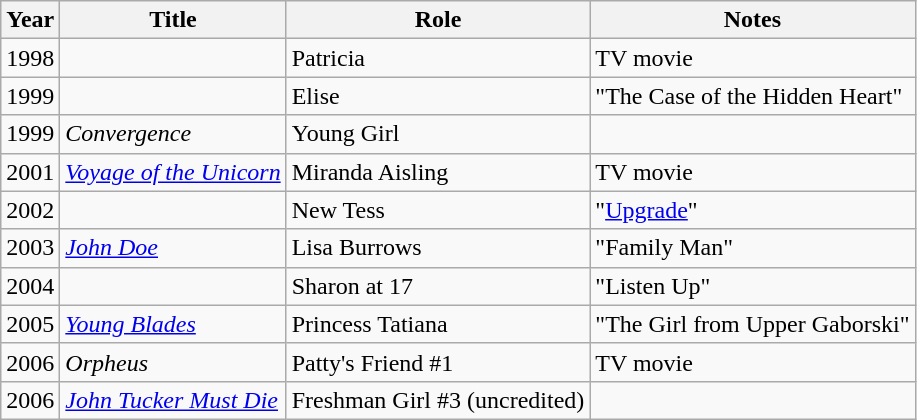<table class="wikitable sortable">
<tr>
<th>Year</th>
<th>Title</th>
<th>Role</th>
<th class="unsortable">Notes</th>
</tr>
<tr>
<td>1998</td>
<td><em></em></td>
<td>Patricia</td>
<td>TV movie</td>
</tr>
<tr>
<td>1999</td>
<td><em></em></td>
<td>Elise</td>
<td>"The Case of the Hidden Heart"</td>
</tr>
<tr>
<td>1999</td>
<td><em>Convergence</em></td>
<td>Young Girl</td>
<td></td>
</tr>
<tr>
<td>2001</td>
<td><em><a href='#'>Voyage of the Unicorn</a></em></td>
<td>Miranda Aisling</td>
<td>TV movie</td>
</tr>
<tr>
<td>2002</td>
<td><em></em></td>
<td>New Tess</td>
<td>"<a href='#'>Upgrade</a>"</td>
</tr>
<tr>
<td>2003</td>
<td><em><a href='#'>John Doe</a></em></td>
<td>Lisa Burrows</td>
<td>"Family Man"</td>
</tr>
<tr>
<td>2004</td>
<td><em></em></td>
<td>Sharon at 17</td>
<td>"Listen Up"</td>
</tr>
<tr>
<td>2005</td>
<td><em><a href='#'>Young Blades</a></em></td>
<td>Princess Tatiana</td>
<td>"The Girl from Upper Gaborski"</td>
</tr>
<tr>
<td>2006</td>
<td><em>Orpheus</em></td>
<td>Patty's Friend #1</td>
<td>TV movie</td>
</tr>
<tr>
<td>2006</td>
<td><em><a href='#'>John Tucker Must Die</a></em></td>
<td>Freshman Girl #3 (uncredited)</td>
<td></td>
</tr>
</table>
